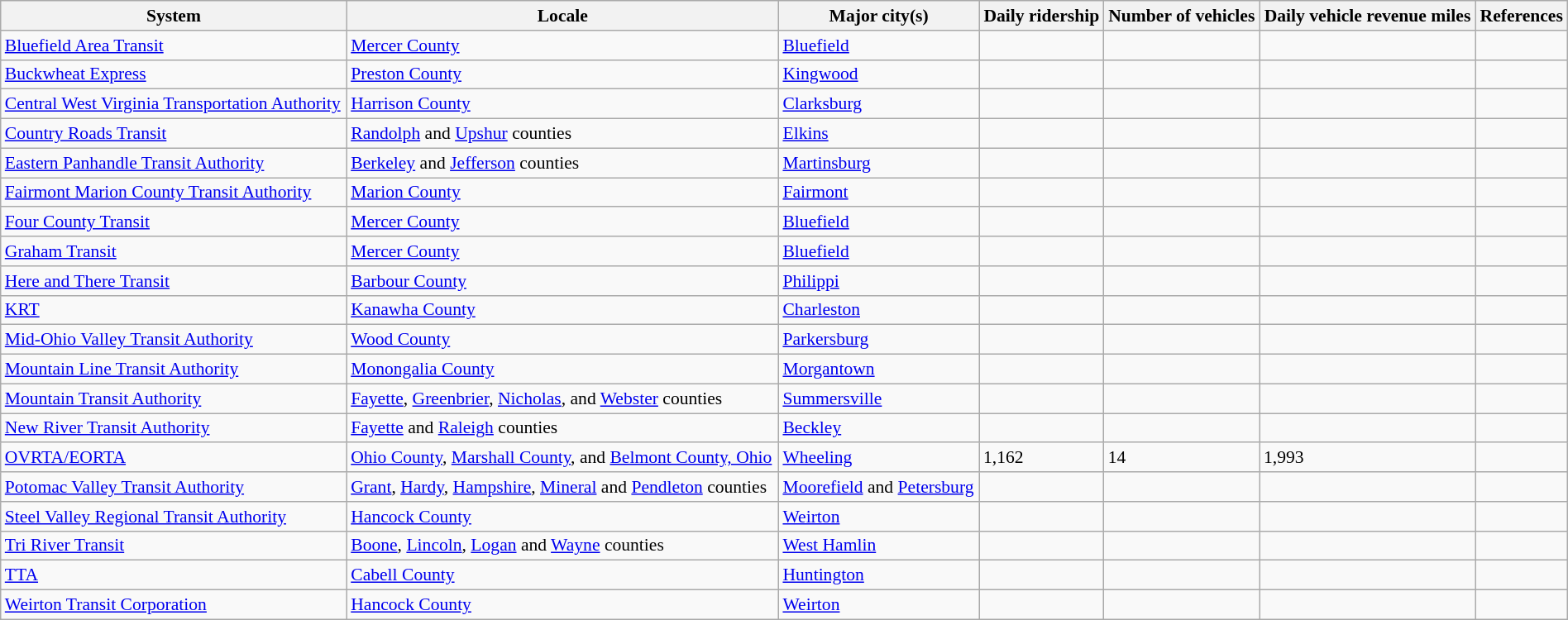<table class="wikitable sortable" style="font-size: 90%; width: 100%">
<tr>
<th>System</th>
<th>Locale</th>
<th>Major city(s)</th>
<th>Daily ridership</th>
<th>Number of vehicles</th>
<th>Daily vehicle revenue miles</th>
<th>References</th>
</tr>
<tr>
<td><a href='#'>Bluefield Area Transit</a></td>
<td><a href='#'>Mercer County</a></td>
<td><a href='#'>Bluefield</a></td>
<td></td>
<td></td>
<td></td>
<td></td>
</tr>
<tr>
<td><a href='#'>Buckwheat Express</a></td>
<td><a href='#'>Preston County</a></td>
<td><a href='#'>Kingwood</a></td>
<td></td>
<td></td>
<td></td>
<td></td>
</tr>
<tr>
<td><a href='#'>Central West Virginia Transportation Authority</a></td>
<td><a href='#'>Harrison County</a></td>
<td><a href='#'>Clarksburg</a></td>
<td></td>
<td></td>
<td></td>
<td></td>
</tr>
<tr>
<td><a href='#'>Country Roads Transit</a></td>
<td><a href='#'>Randolph</a> and <a href='#'>Upshur</a> counties</td>
<td><a href='#'>Elkins</a></td>
<td></td>
<td></td>
<td></td>
<td></td>
</tr>
<tr>
<td><a href='#'>Eastern Panhandle Transit Authority</a></td>
<td><a href='#'>Berkeley</a> and <a href='#'>Jefferson</a> counties</td>
<td><a href='#'>Martinsburg</a></td>
<td></td>
<td></td>
<td></td>
<td></td>
</tr>
<tr>
<td><a href='#'>Fairmont Marion County Transit Authority</a></td>
<td><a href='#'>Marion County</a></td>
<td><a href='#'>Fairmont</a></td>
<td></td>
<td></td>
<td></td>
<td></td>
</tr>
<tr>
<td><a href='#'>Four County Transit</a></td>
<td><a href='#'>Mercer County</a></td>
<td><a href='#'>Bluefield</a></td>
<td></td>
<td></td>
<td></td>
<td></td>
</tr>
<tr>
<td><a href='#'>Graham Transit</a></td>
<td><a href='#'>Mercer County</a></td>
<td><a href='#'>Bluefield</a></td>
<td></td>
<td></td>
<td></td>
<td></td>
</tr>
<tr>
<td><a href='#'>Here and There Transit</a></td>
<td><a href='#'>Barbour County</a></td>
<td><a href='#'>Philippi</a></td>
<td></td>
<td></td>
<td></td>
<td></td>
</tr>
<tr>
<td><a href='#'>KRT</a></td>
<td><a href='#'>Kanawha County</a></td>
<td><a href='#'>Charleston</a></td>
<td></td>
<td></td>
<td></td>
<td></td>
</tr>
<tr>
<td><a href='#'>Mid-Ohio Valley Transit Authority</a></td>
<td><a href='#'>Wood County</a></td>
<td><a href='#'>Parkersburg</a></td>
<td></td>
<td></td>
<td></td>
<td></td>
</tr>
<tr>
<td><a href='#'>Mountain Line Transit Authority</a></td>
<td><a href='#'>Monongalia County</a></td>
<td><a href='#'>Morgantown</a></td>
<td></td>
<td></td>
<td></td>
<td></td>
</tr>
<tr>
<td><a href='#'>Mountain Transit Authority</a></td>
<td><a href='#'>Fayette</a>, <a href='#'>Greenbrier</a>, <a href='#'>Nicholas</a>, and <a href='#'>Webster</a> counties</td>
<td><a href='#'>Summersville</a></td>
<td></td>
<td></td>
<td></td>
<td></td>
</tr>
<tr>
<td><a href='#'>New River Transit Authority</a></td>
<td><a href='#'>Fayette</a> and <a href='#'>Raleigh</a> counties</td>
<td><a href='#'>Beckley</a></td>
<td></td>
<td></td>
<td></td>
<td></td>
</tr>
<tr>
<td><a href='#'>OVRTA/EORTA</a></td>
<td><a href='#'>Ohio County</a>, <a href='#'>Marshall County</a>, and <a href='#'>Belmont County, Ohio</a></td>
<td><a href='#'>Wheeling</a></td>
<td>1,162</td>
<td>14</td>
<td>1,993</td>
</tr>
<tr>
<td><a href='#'>Potomac Valley Transit Authority</a></td>
<td><a href='#'>Grant</a>, <a href='#'>Hardy</a>, <a href='#'>Hampshire</a>, <a href='#'>Mineral</a> and <a href='#'>Pendleton</a> counties</td>
<td><a href='#'>Moorefield</a> and <a href='#'>Petersburg</a></td>
<td></td>
<td></td>
<td></td>
<td></td>
</tr>
<tr>
<td><a href='#'>Steel Valley Regional Transit Authority</a></td>
<td><a href='#'>Hancock County</a></td>
<td><a href='#'>Weirton</a></td>
<td></td>
<td></td>
<td></td>
<td></td>
</tr>
<tr>
<td><a href='#'>Tri River Transit</a></td>
<td><a href='#'>Boone</a>, <a href='#'>Lincoln</a>, <a href='#'>Logan</a> and <a href='#'>Wayne</a> counties</td>
<td><a href='#'>West Hamlin</a></td>
<td></td>
<td></td>
<td></td>
<td></td>
</tr>
<tr>
<td><a href='#'>TTA</a></td>
<td><a href='#'>Cabell County</a></td>
<td><a href='#'>Huntington</a></td>
<td></td>
<td></td>
<td></td>
<td></td>
</tr>
<tr>
<td><a href='#'>Weirton Transit Corporation</a></td>
<td><a href='#'>Hancock County</a></td>
<td><a href='#'>Weirton</a></td>
<td></td>
<td></td>
<td></td>
<td></td>
</tr>
</table>
